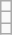<table class="wikitable floatright">
<tr>
<td></td>
</tr>
<tr>
<td></td>
</tr>
<tr>
<td></td>
</tr>
</table>
